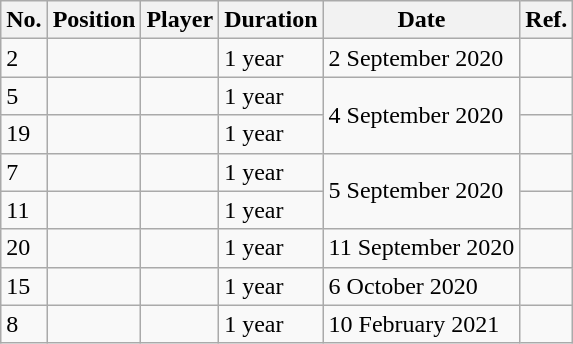<table class="wikitable">
<tr>
<th scope="col">No.</th>
<th scope="col">Position</th>
<th scope="col">Player</th>
<th scope="col">Duration</th>
<th scope="col">Date</th>
<th scope="col">Ref.</th>
</tr>
<tr>
<td>2</td>
<td></td>
<td align="left"></td>
<td>1 year</td>
<td>2 September 2020</td>
<td></td>
</tr>
<tr>
<td>5</td>
<td></td>
<td align="left"></td>
<td>1 year</td>
<td rowspan="2">4 September 2020</td>
<td></td>
</tr>
<tr>
<td>19</td>
<td></td>
<td align="left"></td>
<td>1 year</td>
<td></td>
</tr>
<tr>
<td>7</td>
<td></td>
<td align="left"></td>
<td>1 year</td>
<td rowspan="2">5 September 2020</td>
<td></td>
</tr>
<tr>
<td>11</td>
<td></td>
<td align="left"></td>
<td>1 year</td>
<td></td>
</tr>
<tr>
<td>20</td>
<td></td>
<td align="left"></td>
<td>1 year</td>
<td>11 September 2020</td>
<td></td>
</tr>
<tr>
<td>15</td>
<td></td>
<td align="left"></td>
<td>1 year</td>
<td>6 October 2020</td>
<td></td>
</tr>
<tr>
<td>8</td>
<td></td>
<td align="left"></td>
<td>1 year</td>
<td>10 February 2021</td>
<td></td>
</tr>
</table>
